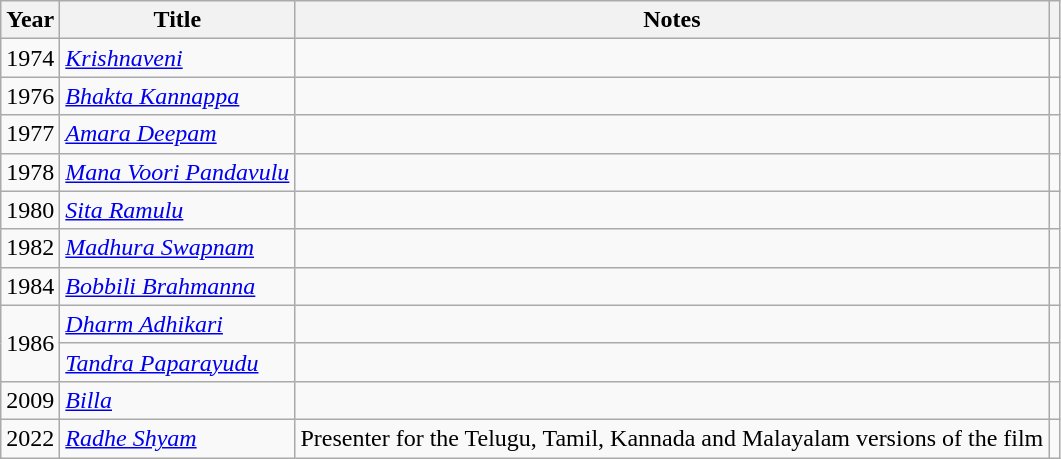<table class="wikitable sortable">
<tr>
<th scope="col">Year</th>
<th scope="col">Title</th>
<th scope="col" class="unsortable">Notes</th>
<th scope="col" class="unsortable"></th>
</tr>
<tr>
<td>1974</td>
<td><em><a href='#'>Krishnaveni</a></em></td>
<td></td>
<td></td>
</tr>
<tr>
<td>1976</td>
<td><em><a href='#'>Bhakta Kannappa</a></em></td>
<td></td>
<td></td>
</tr>
<tr>
<td>1977</td>
<td><em><a href='#'>Amara Deepam</a></em></td>
<td></td>
<td></td>
</tr>
<tr>
<td>1978</td>
<td><em><a href='#'>Mana Voori Pandavulu</a></em></td>
<td></td>
<td></td>
</tr>
<tr>
<td>1980</td>
<td><em><a href='#'>Sita Ramulu</a></em></td>
<td></td>
<td></td>
</tr>
<tr>
<td>1982</td>
<td><em><a href='#'>Madhura Swapnam</a></em></td>
<td></td>
<td></td>
</tr>
<tr>
<td>1984</td>
<td><em><a href='#'>Bobbili Brahmanna</a></em></td>
<td></td>
<td></td>
</tr>
<tr>
<td rowspan="2">1986</td>
<td><em><a href='#'>Dharm Adhikari</a></em></td>
<td></td>
<td></td>
</tr>
<tr>
<td><em><a href='#'>Tandra Paparayudu</a></em></td>
<td></td>
<td></td>
</tr>
<tr>
<td>2009</td>
<td><em><a href='#'>Billa</a></em></td>
<td></td>
<td></td>
</tr>
<tr>
<td>2022</td>
<td><em><a href='#'>Radhe Shyam</a></em></td>
<td>Presenter for the Telugu, Tamil, Kannada and Malayalam versions of the film</td>
<td></td>
</tr>
</table>
